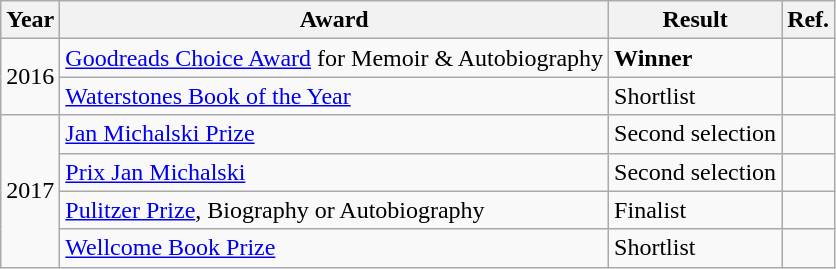<table class="wikitable sortable mw-collapsible">
<tr>
<th>Year</th>
<th>Award</th>
<th>Result</th>
<th>Ref.</th>
</tr>
<tr>
<td rowspan="2">2016</td>
<td><a href='#'>Goodreads Choice Award</a> for Memoir & Autobiography</td>
<td><strong>Winner</strong></td>
<td></td>
</tr>
<tr>
<td><a href='#'>Waterstones Book of the Year</a></td>
<td>Shortlist</td>
<td></td>
</tr>
<tr>
<td rowspan="4">2017</td>
<td><a href='#'>Jan Michalski Prize</a></td>
<td>Second selection</td>
<td></td>
</tr>
<tr>
<td><a href='#'>Prix Jan Michalski</a></td>
<td>Second selection</td>
<td></td>
</tr>
<tr>
<td><a href='#'>Pulitzer Prize</a>, Biography or Autobiography</td>
<td>Finalist</td>
<td></td>
</tr>
<tr>
<td><a href='#'>Wellcome Book Prize</a></td>
<td>Shortlist</td>
<td></td>
</tr>
</table>
